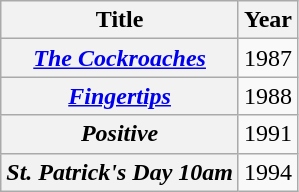<table class="wikitable">
<tr>
<th>Title</th>
<th>Year</th>
</tr>
<tr>
<th><em><a href='#'>The Cockroaches</a></em></th>
<td>1987</td>
</tr>
<tr>
<th><em><a href='#'>Fingertips</a></em></th>
<td>1988</td>
</tr>
<tr>
<th><em>Positive</em></th>
<td>1991</td>
</tr>
<tr>
<th><em>St. Patrick's Day 10am</em></th>
<td>1994</td>
</tr>
</table>
